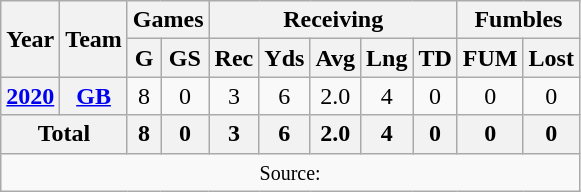<table class="wikitable" style="text-align:center">
<tr>
<th rowspan="2">Year</th>
<th rowspan="2">Team</th>
<th colspan="2">Games</th>
<th colspan="5">Receiving</th>
<th colspan="2">Fumbles</th>
</tr>
<tr>
<th>G</th>
<th>GS</th>
<th>Rec</th>
<th>Yds</th>
<th>Avg</th>
<th>Lng</th>
<th>TD</th>
<th>FUM</th>
<th>Lost</th>
</tr>
<tr>
<th><a href='#'>2020</a></th>
<th><a href='#'>GB</a></th>
<td>8</td>
<td>0</td>
<td>3</td>
<td>6</td>
<td>2.0</td>
<td>4</td>
<td>0</td>
<td>0</td>
<td>0</td>
</tr>
<tr>
<th colspan="2">Total</th>
<th>8</th>
<th>0</th>
<th>3</th>
<th>6</th>
<th>2.0</th>
<th>4</th>
<th>0</th>
<th>0</th>
<th>0</th>
</tr>
<tr>
<td colspan="11"><small>Source: </small></td>
</tr>
</table>
